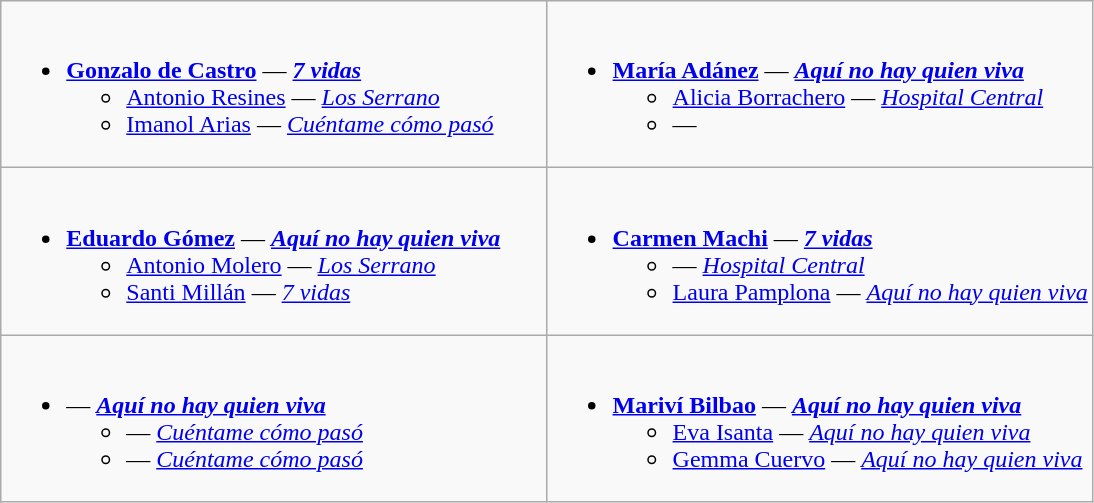<table class=wikitable>
<tr>
<td style="vertical-align:top;" width="50%"><br><ul><li><strong><a href='#'>Gonzalo de Castro</a></strong> — <strong><em><a href='#'>7 vidas</a></em></strong><ul><li><a href='#'>Antonio Resines</a> — <em><a href='#'>Los Serrano</a></em></li><li><a href='#'>Imanol Arias</a> — <em><a href='#'>Cuéntame cómo pasó</a></em></li></ul></li></ul></td>
<td style="vertical-align:top;" width="50%"><br><ul><li><strong><a href='#'>María Adánez</a></strong> — <strong><em><a href='#'>Aquí no hay quien viva</a></em></strong><ul><li><a href='#'>Alicia Borrachero</a> — <em><a href='#'>Hospital Central</a></em></li><li> — <em></em></li></ul></li></ul></td>
</tr>
<tr>
<td style="vertical-align:top;" width="50%"><br><ul><li><strong><a href='#'>Eduardo Gómez</a></strong> — <strong><em><a href='#'>Aquí no hay quien viva</a></em></strong><ul><li><a href='#'>Antonio Molero</a> — <em><a href='#'>Los Serrano</a></em></li><li><a href='#'>Santi Millán</a> — <em><a href='#'>7 vidas</a></em></li></ul></li></ul></td>
<td style="vertical-align:top;" width="50%"><br><ul><li><strong><a href='#'>Carmen Machi</a></strong> — <strong><em><a href='#'>7 vidas</a></em></strong><ul><li> — <em><a href='#'>Hospital Central</a></em></li><li><a href='#'>Laura Pamplona</a> — <em><a href='#'>Aquí no hay quien viva</a></em></li></ul></li></ul></td>
</tr>
<tr>
<td style="vertical-align:top;" width="50%"><br><ul><li><strong></strong> — <strong><em><a href='#'>Aquí no hay quien viva</a></em></strong><ul><li> — <em><a href='#'>Cuéntame cómo pasó</a></em></li><li> — <em><a href='#'>Cuéntame cómo pasó</a></em></li></ul></li></ul></td>
<td style="vertical-align:top;" width="50%"><br><ul><li><strong><a href='#'>Mariví Bilbao</a></strong> — <strong><em><a href='#'>Aquí no hay quien viva</a></em></strong><ul><li><a href='#'>Eva Isanta</a> — <em><a href='#'>Aquí no hay quien viva</a></em></li><li><a href='#'>Gemma Cuervo</a> — <em><a href='#'>Aquí no hay quien viva</a></em></li></ul></li></ul></td>
</tr>
</table>
